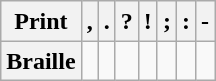<table class="wikitable" style="line-height: 1.2">
<tr align=center>
<th>Print</th>
<th>,</th>
<th>.</th>
<th>?</th>
<th>!</th>
<th>;</th>
<th>:</th>
<th>-</th>
</tr>
<tr align=center>
<th>Braille</th>
<td></td>
<td></td>
<td></td>
<td></td>
<td></td>
<td></td>
<td></td>
</tr>
</table>
